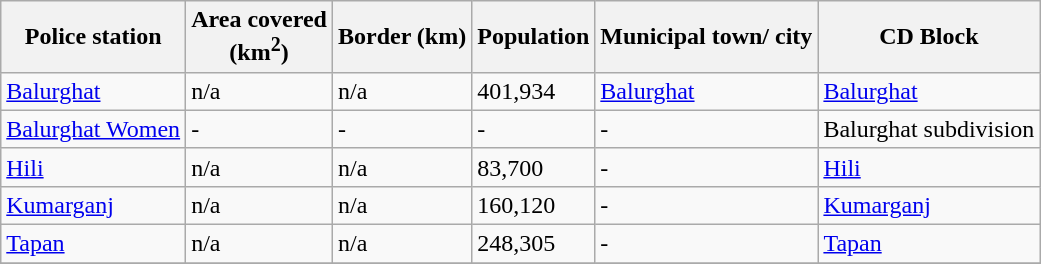<table class="wikitable sortable">
<tr>
<th>Police station</th>
<th>Area covered<br>(km<sup>2</sup>)</th>
<th>Border (km)</th>
<th>Population</th>
<th>Municipal town/ city</th>
<th>CD Block</th>
</tr>
<tr>
<td><a href='#'>Balurghat</a></td>
<td>n/a</td>
<td>n/a</td>
<td>401,934</td>
<td><a href='#'>Balurghat</a></td>
<td><a href='#'>Balurghat</a></td>
</tr>
<tr>
<td><a href='#'>Balurghat Women</a></td>
<td>-</td>
<td>-</td>
<td>-</td>
<td>-</td>
<td>Balurghat subdivision</td>
</tr>
<tr>
<td><a href='#'>Hili</a></td>
<td>n/a</td>
<td>n/a</td>
<td>83,700</td>
<td>-</td>
<td><a href='#'>Hili</a></td>
</tr>
<tr>
<td><a href='#'>Kumarganj</a></td>
<td>n/a</td>
<td>n/a</td>
<td>160,120</td>
<td>-</td>
<td><a href='#'>Kumarganj</a></td>
</tr>
<tr>
<td><a href='#'>Tapan</a></td>
<td>n/a</td>
<td>n/a</td>
<td>248,305</td>
<td>-</td>
<td><a href='#'>Tapan</a></td>
</tr>
<tr>
</tr>
</table>
